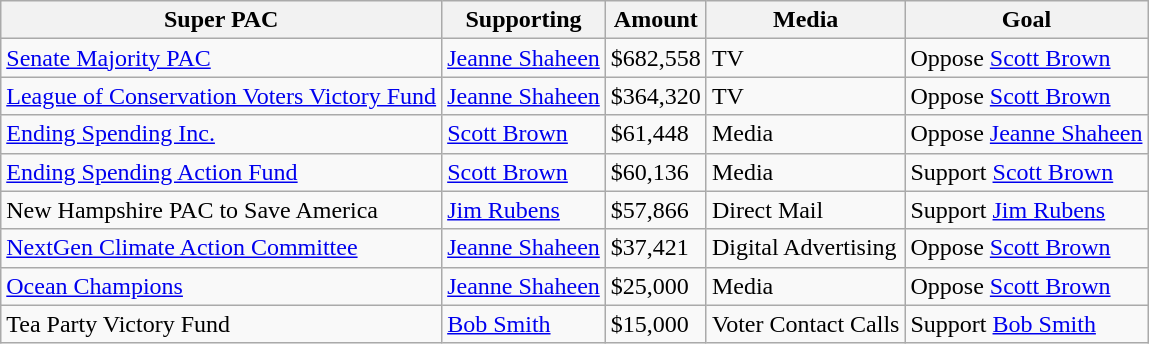<table class="wikitable sortable">
<tr>
<th>Super PAC</th>
<th>Supporting</th>
<th>Amount</th>
<th>Media</th>
<th>Goal</th>
</tr>
<tr>
<td><a href='#'>Senate Majority PAC</a></td>
<td><a href='#'>Jeanne Shaheen</a></td>
<td>$682,558</td>
<td>TV</td>
<td>Oppose <a href='#'>Scott Brown</a></td>
</tr>
<tr>
<td><a href='#'>League of Conservation Voters Victory Fund</a></td>
<td><a href='#'>Jeanne Shaheen</a></td>
<td>$364,320</td>
<td>TV</td>
<td>Oppose <a href='#'>Scott Brown</a></td>
</tr>
<tr>
<td><a href='#'>Ending Spending Inc.</a></td>
<td><a href='#'>Scott Brown</a></td>
<td>$61,448</td>
<td>Media</td>
<td>Oppose <a href='#'>Jeanne Shaheen</a></td>
</tr>
<tr>
<td><a href='#'>Ending Spending Action Fund</a></td>
<td><a href='#'>Scott Brown</a></td>
<td>$60,136</td>
<td>Media</td>
<td>Support <a href='#'>Scott Brown</a></td>
</tr>
<tr>
<td>New Hampshire PAC to Save America</td>
<td><a href='#'>Jim Rubens</a></td>
<td>$57,866</td>
<td>Direct Mail</td>
<td>Support <a href='#'>Jim Rubens</a></td>
</tr>
<tr>
<td><a href='#'>NextGen Climate Action Committee</a></td>
<td><a href='#'>Jeanne Shaheen</a></td>
<td>$37,421</td>
<td>Digital Advertising</td>
<td>Oppose <a href='#'>Scott Brown</a></td>
</tr>
<tr>
<td><a href='#'>Ocean Champions</a></td>
<td><a href='#'>Jeanne Shaheen</a></td>
<td>$25,000</td>
<td>Media</td>
<td>Oppose <a href='#'>Scott Brown</a></td>
</tr>
<tr>
<td>Tea Party Victory Fund</td>
<td><a href='#'>Bob Smith</a></td>
<td>$15,000</td>
<td>Voter Contact Calls</td>
<td>Support <a href='#'>Bob Smith</a></td>
</tr>
</table>
